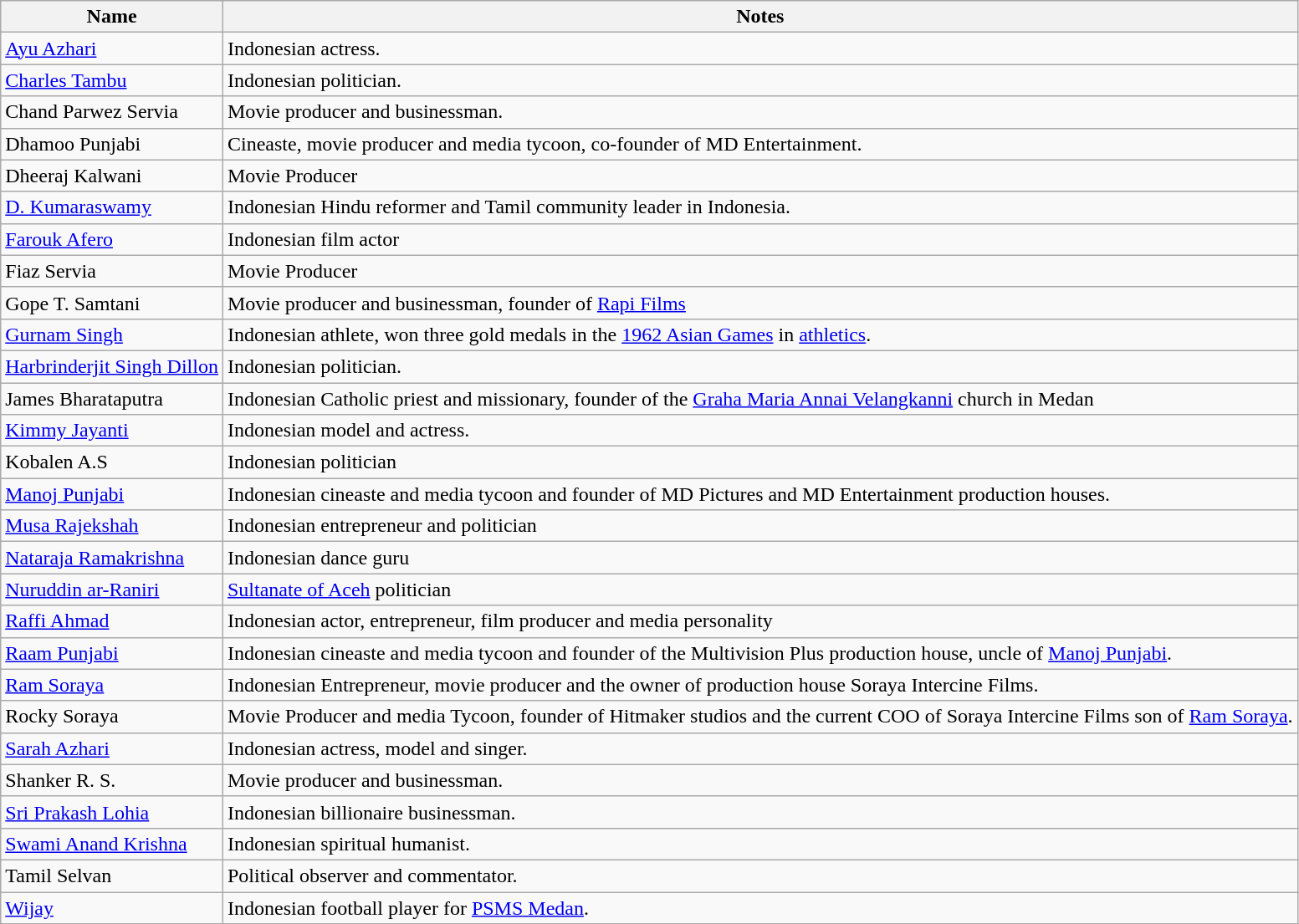<table class="wikitable">
<tr>
<th>Name</th>
<th>Notes</th>
</tr>
<tr>
<td><a href='#'>Ayu Azhari</a></td>
<td>Indonesian actress.</td>
</tr>
<tr>
<td><a href='#'>Charles Tambu</a></td>
<td>Indonesian politician.</td>
</tr>
<tr>
<td>Chand Parwez Servia</td>
<td>Movie producer and businessman.</td>
</tr>
<tr>
<td>Dhamoo Punjabi</td>
<td>Cineaste, movie producer and media tycoon, co-founder of MD Entertainment.</td>
</tr>
<tr>
<td>Dheeraj Kalwani</td>
<td>Movie Producer</td>
</tr>
<tr>
<td><a href='#'>D. Kumaraswamy</a></td>
<td>Indonesian Hindu reformer and Tamil community leader in Indonesia.</td>
</tr>
<tr>
<td><a href='#'>Farouk Afero</a></td>
<td>Indonesian film actor</td>
</tr>
<tr>
<td>Fiaz Servia</td>
<td>Movie Producer</td>
</tr>
<tr>
<td>Gope T. Samtani</td>
<td>Movie producer and businessman, founder of <a href='#'>Rapi Films</a></td>
</tr>
<tr>
<td><a href='#'>Gurnam Singh</a></td>
<td>Indonesian athlete, won three gold medals in the <a href='#'>1962 Asian Games</a> in <a href='#'>athletics</a>.</td>
</tr>
<tr>
<td><a href='#'>Harbrinderjit Singh Dillon</a></td>
<td>Indonesian politician.</td>
</tr>
<tr>
<td>James Bharataputra</td>
<td>Indonesian Catholic priest and missionary, founder of the <a href='#'>Graha Maria Annai Velangkanni</a> church in Medan</td>
</tr>
<tr>
<td><a href='#'>Kimmy Jayanti</a></td>
<td>Indonesian model and actress.</td>
</tr>
<tr>
<td>Kobalen A.S</td>
<td>Indonesian politician</td>
</tr>
<tr>
<td><a href='#'>Manoj Punjabi</a></td>
<td>Indonesian cineaste and media tycoon and founder of MD Pictures and MD Entertainment production houses.</td>
</tr>
<tr>
<td><a href='#'>Musa Rajekshah</a></td>
<td>Indonesian entrepreneur and politician</td>
</tr>
<tr>
<td><a href='#'>Nataraja Ramakrishna</a></td>
<td>Indonesian dance guru</td>
</tr>
<tr>
<td><a href='#'>Nuruddin ar-Raniri</a></td>
<td><a href='#'>Sultanate of Aceh</a> politician</td>
</tr>
<tr>
<td><a href='#'>Raffi Ahmad</a></td>
<td>Indonesian actor, entrepreneur, film producer and media personality</td>
</tr>
<tr>
<td><a href='#'>Raam Punjabi</a></td>
<td>Indonesian cineaste and media tycoon and founder of the Multivision Plus production house, uncle of <a href='#'>Manoj Punjabi</a>.</td>
</tr>
<tr>
<td><a href='#'>Ram Soraya</a></td>
<td>Indonesian Entrepreneur, movie producer and the owner of production house Soraya Intercine Films.</td>
</tr>
<tr>
<td>Rocky Soraya</td>
<td>Movie Producer and media Tycoon, founder of Hitmaker studios and the current COO of Soraya Intercine Films son of <a href='#'>Ram Soraya</a>.</td>
</tr>
<tr>
<td><a href='#'>Sarah Azhari</a></td>
<td>Indonesian actress, model and singer.</td>
</tr>
<tr>
<td>Shanker R. S.</td>
<td>Movie producer and businessman.</td>
</tr>
<tr>
<td><a href='#'>Sri Prakash Lohia</a></td>
<td>Indonesian billionaire businessman.</td>
</tr>
<tr>
<td><a href='#'>Swami Anand Krishna</a></td>
<td>Indonesian spiritual humanist.</td>
</tr>
<tr>
<td>Tamil Selvan</td>
<td>Political observer and commentator.</td>
</tr>
<tr>
<td><a href='#'>Wijay</a></td>
<td>Indonesian football player for <a href='#'>PSMS Medan</a>.</td>
</tr>
<tr>
</tr>
</table>
